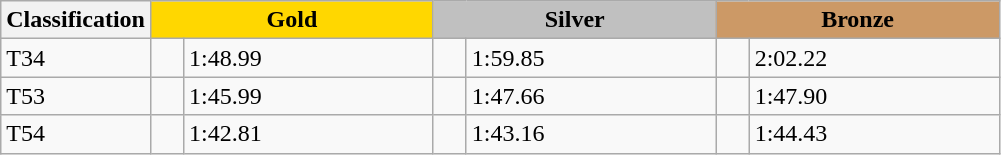<table class=wikitable style="font-size:100%">
<tr>
<th rowspan="1" width="15%">Classification</th>
<th colspan="2" style="background:gold;">Gold</th>
<th colspan="2" style="background:silver;">Silver</th>
<th colspan="2" style="background:#CC9966;">Bronze</th>
</tr>
<tr>
<td>T34 <br></td>
<td></td>
<td>1:48.99 </td>
<td></td>
<td>1:59.85</td>
<td></td>
<td>2:02.22</td>
</tr>
<tr>
<td>T53 <br></td>
<td></td>
<td>1:45.99 </td>
<td></td>
<td>1:47.66</td>
<td></td>
<td>1:47.90</td>
</tr>
<tr>
<td>T54 <br></td>
<td></td>
<td>1:42.81 </td>
<td></td>
<td>1:43.16</td>
<td></td>
<td>1:44.43</td>
</tr>
</table>
